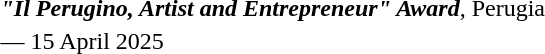<table>
<tr>
<td><strong><em>"Il Perugino, Artist and Entrepreneur" Award</em></strong>, Perugia</td>
</tr>
<tr>
<td>— 15 April 2025 </td>
</tr>
</table>
